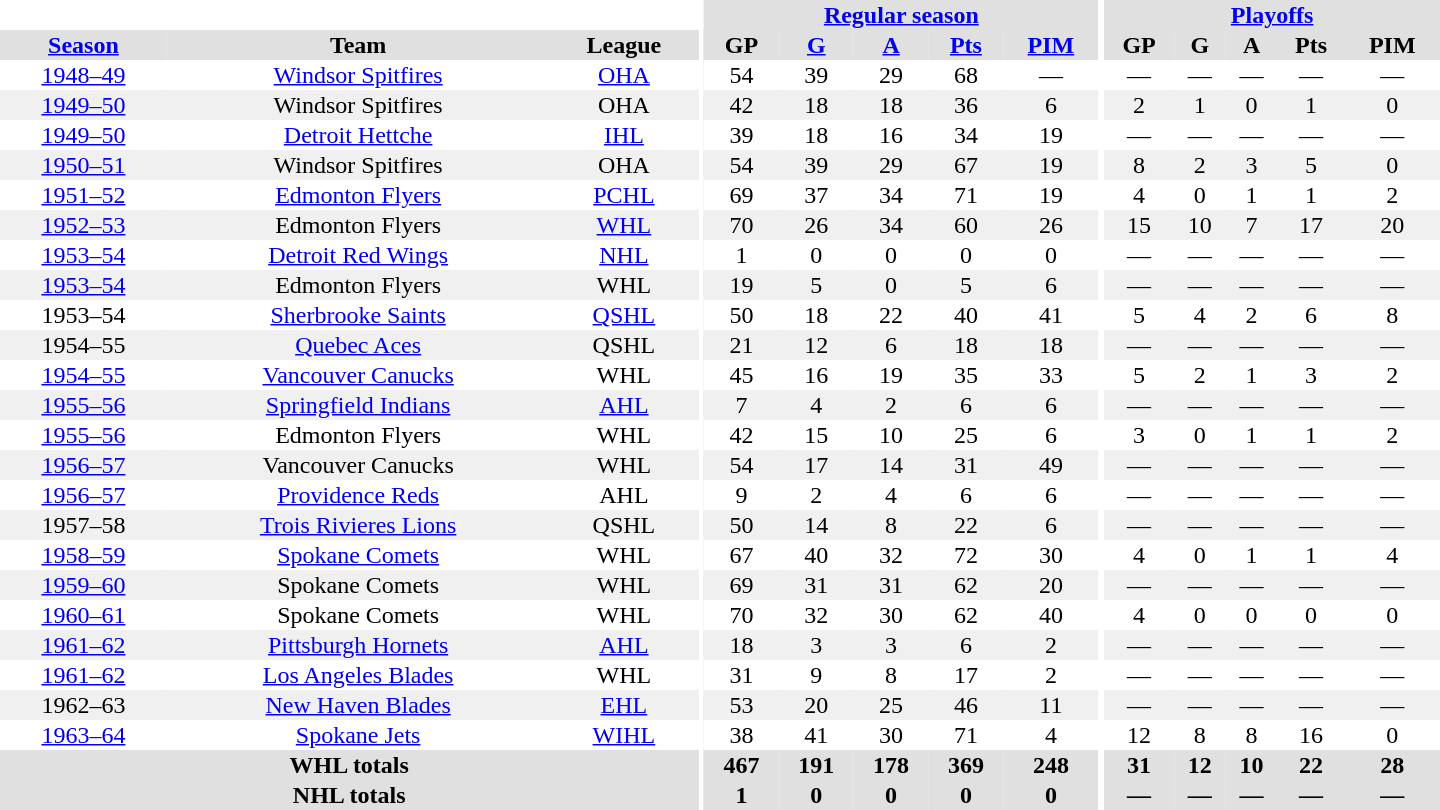<table border="0" cellpadding="1" cellspacing="0" style="text-align:center; width:60em">
<tr bgcolor="#e0e0e0">
<th colspan="3" bgcolor="#ffffff"></th>
<th rowspan="100" bgcolor="#ffffff"></th>
<th colspan="5"><a href='#'>Regular season</a></th>
<th rowspan="100" bgcolor="#ffffff"></th>
<th colspan="5"><a href='#'>Playoffs</a></th>
</tr>
<tr bgcolor="#e0e0e0">
<th><a href='#'>Season</a></th>
<th>Team</th>
<th>League</th>
<th>GP</th>
<th><a href='#'>G</a></th>
<th><a href='#'>A</a></th>
<th><a href='#'>Pts</a></th>
<th><a href='#'>PIM</a></th>
<th>GP</th>
<th>G</th>
<th>A</th>
<th>Pts</th>
<th>PIM</th>
</tr>
<tr>
<td><a href='#'>1948–49</a></td>
<td><a href='#'>Windsor Spitfires</a></td>
<td><a href='#'>OHA</a></td>
<td>54</td>
<td>39</td>
<td>29</td>
<td>68</td>
<td>—</td>
<td>—</td>
<td>—</td>
<td>—</td>
<td>—</td>
<td>—</td>
</tr>
<tr bgcolor="#f0f0f0">
<td><a href='#'>1949–50</a></td>
<td>Windsor Spitfires</td>
<td>OHA</td>
<td>42</td>
<td>18</td>
<td>18</td>
<td>36</td>
<td>6</td>
<td>2</td>
<td>1</td>
<td>0</td>
<td>1</td>
<td>0</td>
</tr>
<tr>
<td><a href='#'>1949–50</a></td>
<td><a href='#'>Detroit Hettche</a></td>
<td><a href='#'>IHL</a></td>
<td>39</td>
<td>18</td>
<td>16</td>
<td>34</td>
<td>19</td>
<td>—</td>
<td>—</td>
<td>—</td>
<td>—</td>
<td>—</td>
</tr>
<tr bgcolor="#f0f0f0">
<td><a href='#'>1950–51</a></td>
<td>Windsor Spitfires</td>
<td>OHA</td>
<td>54</td>
<td>39</td>
<td>29</td>
<td>67</td>
<td>19</td>
<td>8</td>
<td>2</td>
<td>3</td>
<td>5</td>
<td>0</td>
</tr>
<tr>
<td><a href='#'>1951–52</a></td>
<td><a href='#'>Edmonton Flyers</a></td>
<td><a href='#'>PCHL</a></td>
<td>69</td>
<td>37</td>
<td>34</td>
<td>71</td>
<td>19</td>
<td>4</td>
<td>0</td>
<td>1</td>
<td>1</td>
<td>2</td>
</tr>
<tr bgcolor="#f0f0f0">
<td><a href='#'>1952–53</a></td>
<td>Edmonton Flyers</td>
<td><a href='#'>WHL</a></td>
<td>70</td>
<td>26</td>
<td>34</td>
<td>60</td>
<td>26</td>
<td>15</td>
<td>10</td>
<td>7</td>
<td>17</td>
<td>20</td>
</tr>
<tr>
<td><a href='#'>1953–54</a></td>
<td><a href='#'>Detroit Red Wings</a></td>
<td><a href='#'>NHL</a></td>
<td>1</td>
<td>0</td>
<td>0</td>
<td>0</td>
<td>0</td>
<td>—</td>
<td>—</td>
<td>—</td>
<td>—</td>
<td>—</td>
</tr>
<tr bgcolor="#f0f0f0">
<td><a href='#'>1953–54</a></td>
<td>Edmonton Flyers</td>
<td>WHL</td>
<td>19</td>
<td>5</td>
<td>0</td>
<td>5</td>
<td>6</td>
<td>—</td>
<td>—</td>
<td>—</td>
<td>—</td>
<td>—</td>
</tr>
<tr>
<td>1953–54</td>
<td><a href='#'>Sherbrooke Saints</a></td>
<td><a href='#'>QSHL</a></td>
<td>50</td>
<td>18</td>
<td>22</td>
<td>40</td>
<td>41</td>
<td>5</td>
<td>4</td>
<td>2</td>
<td>6</td>
<td>8</td>
</tr>
<tr bgcolor="#f0f0f0">
<td>1954–55</td>
<td><a href='#'>Quebec Aces</a></td>
<td>QSHL</td>
<td>21</td>
<td>12</td>
<td>6</td>
<td>18</td>
<td>18</td>
<td>—</td>
<td>—</td>
<td>—</td>
<td>—</td>
<td>—</td>
</tr>
<tr>
<td><a href='#'>1954–55</a></td>
<td><a href='#'>Vancouver Canucks</a></td>
<td>WHL</td>
<td>45</td>
<td>16</td>
<td>19</td>
<td>35</td>
<td>33</td>
<td>5</td>
<td>2</td>
<td>1</td>
<td>3</td>
<td>2</td>
</tr>
<tr bgcolor="#f0f0f0">
<td><a href='#'>1955–56</a></td>
<td><a href='#'>Springfield Indians</a></td>
<td><a href='#'>AHL</a></td>
<td>7</td>
<td>4</td>
<td>2</td>
<td>6</td>
<td>6</td>
<td>—</td>
<td>—</td>
<td>—</td>
<td>—</td>
<td>—</td>
</tr>
<tr>
<td><a href='#'>1955–56</a></td>
<td>Edmonton Flyers</td>
<td>WHL</td>
<td>42</td>
<td>15</td>
<td>10</td>
<td>25</td>
<td>6</td>
<td>3</td>
<td>0</td>
<td>1</td>
<td>1</td>
<td>2</td>
</tr>
<tr bgcolor="#f0f0f0">
<td><a href='#'>1956–57</a></td>
<td>Vancouver Canucks</td>
<td>WHL</td>
<td>54</td>
<td>17</td>
<td>14</td>
<td>31</td>
<td>49</td>
<td>—</td>
<td>—</td>
<td>—</td>
<td>—</td>
<td>—</td>
</tr>
<tr>
<td><a href='#'>1956–57</a></td>
<td><a href='#'>Providence Reds</a></td>
<td>AHL</td>
<td>9</td>
<td>2</td>
<td>4</td>
<td>6</td>
<td>6</td>
<td>—</td>
<td>—</td>
<td>—</td>
<td>—</td>
<td>—</td>
</tr>
<tr bgcolor="#f0f0f0">
<td>1957–58</td>
<td><a href='#'>Trois Rivieres Lions</a></td>
<td>QSHL</td>
<td>50</td>
<td>14</td>
<td>8</td>
<td>22</td>
<td>6</td>
<td>—</td>
<td>—</td>
<td>—</td>
<td>—</td>
<td>—</td>
</tr>
<tr>
<td><a href='#'>1958–59</a></td>
<td><a href='#'>Spokane Comets</a></td>
<td>WHL</td>
<td>67</td>
<td>40</td>
<td>32</td>
<td>72</td>
<td>30</td>
<td>4</td>
<td>0</td>
<td>1</td>
<td>1</td>
<td>4</td>
</tr>
<tr bgcolor="#f0f0f0">
<td><a href='#'>1959–60</a></td>
<td>Spokane Comets</td>
<td>WHL</td>
<td>69</td>
<td>31</td>
<td>31</td>
<td>62</td>
<td>20</td>
<td>—</td>
<td>—</td>
<td>—</td>
<td>—</td>
<td>—</td>
</tr>
<tr>
<td><a href='#'>1960–61</a></td>
<td>Spokane Comets</td>
<td>WHL</td>
<td>70</td>
<td>32</td>
<td>30</td>
<td>62</td>
<td>40</td>
<td>4</td>
<td>0</td>
<td>0</td>
<td>0</td>
<td>0</td>
</tr>
<tr bgcolor="#f0f0f0">
<td><a href='#'>1961–62</a></td>
<td><a href='#'>Pittsburgh Hornets</a></td>
<td><a href='#'>AHL</a></td>
<td>18</td>
<td>3</td>
<td>3</td>
<td>6</td>
<td>2</td>
<td>—</td>
<td>—</td>
<td>—</td>
<td>—</td>
<td>—</td>
</tr>
<tr>
<td><a href='#'>1961–62</a></td>
<td><a href='#'>Los Angeles Blades</a></td>
<td>WHL</td>
<td>31</td>
<td>9</td>
<td>8</td>
<td>17</td>
<td>2</td>
<td>—</td>
<td>—</td>
<td>—</td>
<td>—</td>
<td>—</td>
</tr>
<tr bgcolor="#f0f0f0">
<td>1962–63</td>
<td><a href='#'>New Haven Blades</a></td>
<td><a href='#'>EHL</a></td>
<td>53</td>
<td>20</td>
<td>25</td>
<td>46</td>
<td>11</td>
<td>—</td>
<td>—</td>
<td>—</td>
<td>—</td>
<td>—</td>
</tr>
<tr>
<td><a href='#'>1963–64</a></td>
<td><a href='#'>Spokane Jets</a></td>
<td><a href='#'>WIHL</a></td>
<td>38</td>
<td>41</td>
<td>30</td>
<td>71</td>
<td>4</td>
<td>12</td>
<td>8</td>
<td>8</td>
<td>16</td>
<td>0</td>
</tr>
<tr bgcolor="#e0e0e0">
<th colspan="3">WHL totals</th>
<th>467</th>
<th>191</th>
<th>178</th>
<th>369</th>
<th>248</th>
<th>31</th>
<th>12</th>
<th>10</th>
<th>22</th>
<th>28</th>
</tr>
<tr bgcolor="#e0e0e0">
<th colspan="3">NHL totals</th>
<th>1</th>
<th>0</th>
<th>0</th>
<th>0</th>
<th>0</th>
<th>—</th>
<th>—</th>
<th>—</th>
<th>—</th>
<th>—</th>
</tr>
</table>
